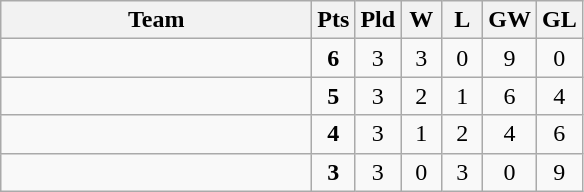<table class="wikitable" style="text-align:center">
<tr>
<th width=200>Team</th>
<th width=20>Pts</th>
<th width=20>Pld</th>
<th width=20>W</th>
<th width=20>L</th>
<th width=20>GW</th>
<th width=20>GL</th>
</tr>
<tr>
<td style="text-align:left;"></td>
<td><strong>6</strong></td>
<td>3</td>
<td>3</td>
<td>0</td>
<td>9</td>
<td>0</td>
</tr>
<tr>
<td style="text-align:left;"></td>
<td><strong>5</strong></td>
<td>3</td>
<td>2</td>
<td>1</td>
<td>6</td>
<td>4</td>
</tr>
<tr>
<td style="text-align:left;"></td>
<td><strong>4</strong></td>
<td>3</td>
<td>1</td>
<td>2</td>
<td>4</td>
<td>6</td>
</tr>
<tr>
<td style="text-align:left;"></td>
<td><strong>3</strong></td>
<td>3</td>
<td>0</td>
<td>3</td>
<td>0</td>
<td>9</td>
</tr>
</table>
